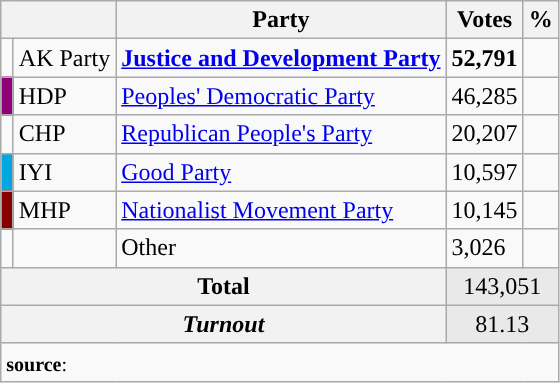<table class="wikitable">
<tr>
<th colspan="2" align="center"></th>
<th align="center">Party</th>
<th align="center">Votes</th>
<th align="center">%</th>
</tr>
<tr align="left">
<td></td>
<td>AK Party</td>
<td><strong><a href='#'>Justice and Development Party</a></strong></td>
<td><strong>52,791</strong></td>
<td><strong></strong></td>
</tr>
<tr align="left">
<td bgcolor="#91007B" width="1"></td>
<td>HDP</td>
<td><a href='#'>Peoples' Democratic Party</a></td>
<td>46,285</td>
<td></td>
</tr>
<tr align="left">
<td></td>
<td>CHP</td>
<td><a href='#'>Republican People's Party</a></td>
<td>20,207</td>
<td></td>
</tr>
<tr align="left">
<td bgcolor="#01A7E1" width="1"></td>
<td>IYI</td>
<td><a href='#'>Good Party</a></td>
<td>10,597</td>
<td></td>
</tr>
<tr align="left">
<td bgcolor="#870000" width="1"></td>
<td>MHP</td>
<td><a href='#'>Nationalist Movement Party</a></td>
<td>10,145</td>
<td></td>
</tr>
<tr align="left">
<td bgcolor="" width="1"></td>
<td></td>
<td>Other</td>
<td>3,026</td>
<td></td>
</tr>
<tr align="left" style="background-color:#E9E9E9">
<th colspan="3" align="center"><strong>Total</strong></th>
<td colspan="5" align="center">143,051</td>
</tr>
<tr align="left" style="background-color:#E9E9E9">
<th colspan="3" align="center"><em>Turnout</em></th>
<td colspan="5" align="center">81.13</td>
</tr>
<tr>
<td colspan="9" align="left"><small><strong>source</strong>: </small></td>
</tr>
</table>
